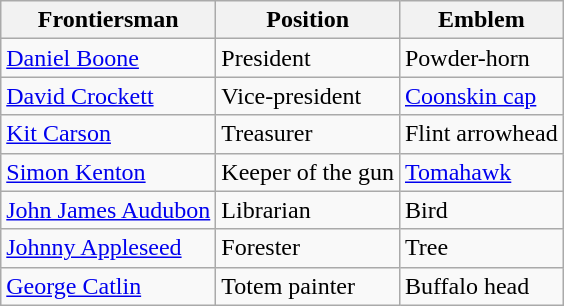<table class="wikitable" border=1>
<tr>
<th>Frontiersman</th>
<th>Position</th>
<th>Emblem</th>
</tr>
<tr>
<td><a href='#'>Daniel Boone</a></td>
<td>President</td>
<td>Powder-horn</td>
</tr>
<tr>
<td><a href='#'>David Crockett</a></td>
<td>Vice-president</td>
<td><a href='#'>Coonskin cap</a></td>
</tr>
<tr>
<td><a href='#'>Kit Carson</a></td>
<td>Treasurer</td>
<td>Flint arrowhead</td>
</tr>
<tr>
<td><a href='#'>Simon Kenton</a></td>
<td>Keeper of the gun</td>
<td><a href='#'>Tomahawk</a></td>
</tr>
<tr>
<td><a href='#'>John James Audubon</a></td>
<td>Librarian</td>
<td>Bird</td>
</tr>
<tr>
<td><a href='#'>Johnny Appleseed</a></td>
<td>Forester</td>
<td>Tree</td>
</tr>
<tr>
<td><a href='#'>George Catlin</a></td>
<td>Totem painter</td>
<td>Buffalo head</td>
</tr>
</table>
